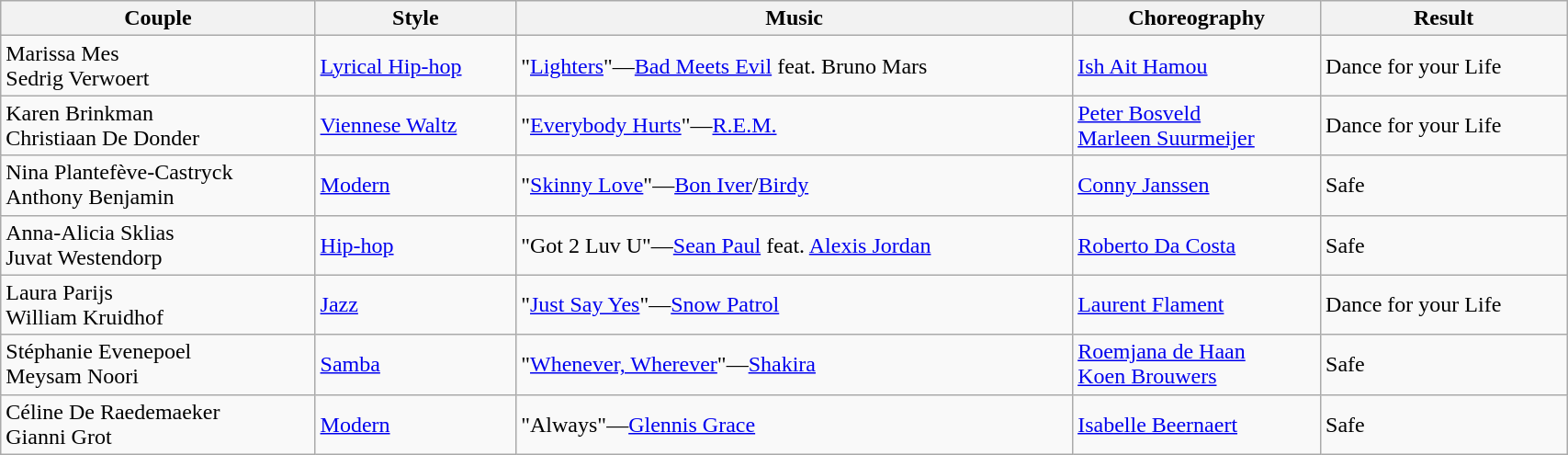<table class="wikitable" width="90%">
<tr>
<th>Couple</th>
<th>Style</th>
<th>Music</th>
<th>Choreography</th>
<th>Result</th>
</tr>
<tr>
<td>Marissa Mes<br>Sedrig Verwoert</td>
<td><a href='#'>Lyrical Hip-hop</a></td>
<td>"<a href='#'>Lighters</a>"—<a href='#'>Bad Meets Evil</a> feat. Bruno Mars</td>
<td><a href='#'>Ish Ait Hamou</a></td>
<td>Dance for your Life</td>
</tr>
<tr>
<td>Karen Brinkman<br>Christiaan De Donder</td>
<td><a href='#'>Viennese Waltz</a></td>
<td>"<a href='#'>Everybody Hurts</a>"—<a href='#'>R.E.M.</a></td>
<td><a href='#'>Peter Bosveld</a><br><a href='#'>Marleen Suurmeijer</a></td>
<td>Dance for your Life</td>
</tr>
<tr>
<td>Nina Plantefève-Castryck<br>Anthony Benjamin</td>
<td><a href='#'>Modern</a></td>
<td>"<a href='#'>Skinny Love</a>"—<a href='#'>Bon Iver</a>/<a href='#'>Birdy</a></td>
<td><a href='#'>Conny Janssen</a></td>
<td>Safe</td>
</tr>
<tr>
<td>Anna-Alicia Sklias<br>Juvat Westendorp</td>
<td><a href='#'>Hip-hop</a></td>
<td>"Got 2 Luv U"—<a href='#'>Sean Paul</a> feat. <a href='#'>Alexis Jordan</a></td>
<td><a href='#'>Roberto Da Costa</a></td>
<td>Safe</td>
</tr>
<tr>
<td>Laura Parijs<br>William Kruidhof</td>
<td><a href='#'>Jazz</a></td>
<td>"<a href='#'>Just Say Yes</a>"—<a href='#'>Snow Patrol</a></td>
<td><a href='#'>Laurent Flament</a></td>
<td>Dance for your Life</td>
</tr>
<tr>
<td>Stéphanie Evenepoel<br>Meysam Noori</td>
<td><a href='#'>Samba</a></td>
<td>"<a href='#'>Whenever, Wherever</a>"—<a href='#'>Shakira</a></td>
<td><a href='#'>Roemjana de Haan</a><br><a href='#'>Koen Brouwers</a></td>
<td>Safe</td>
</tr>
<tr>
<td>Céline De Raedemaeker<br>Gianni Grot</td>
<td><a href='#'>Modern</a></td>
<td>"Always"—<a href='#'>Glennis Grace</a></td>
<td><a href='#'>Isabelle Beernaert</a></td>
<td>Safe</td>
</tr>
</table>
